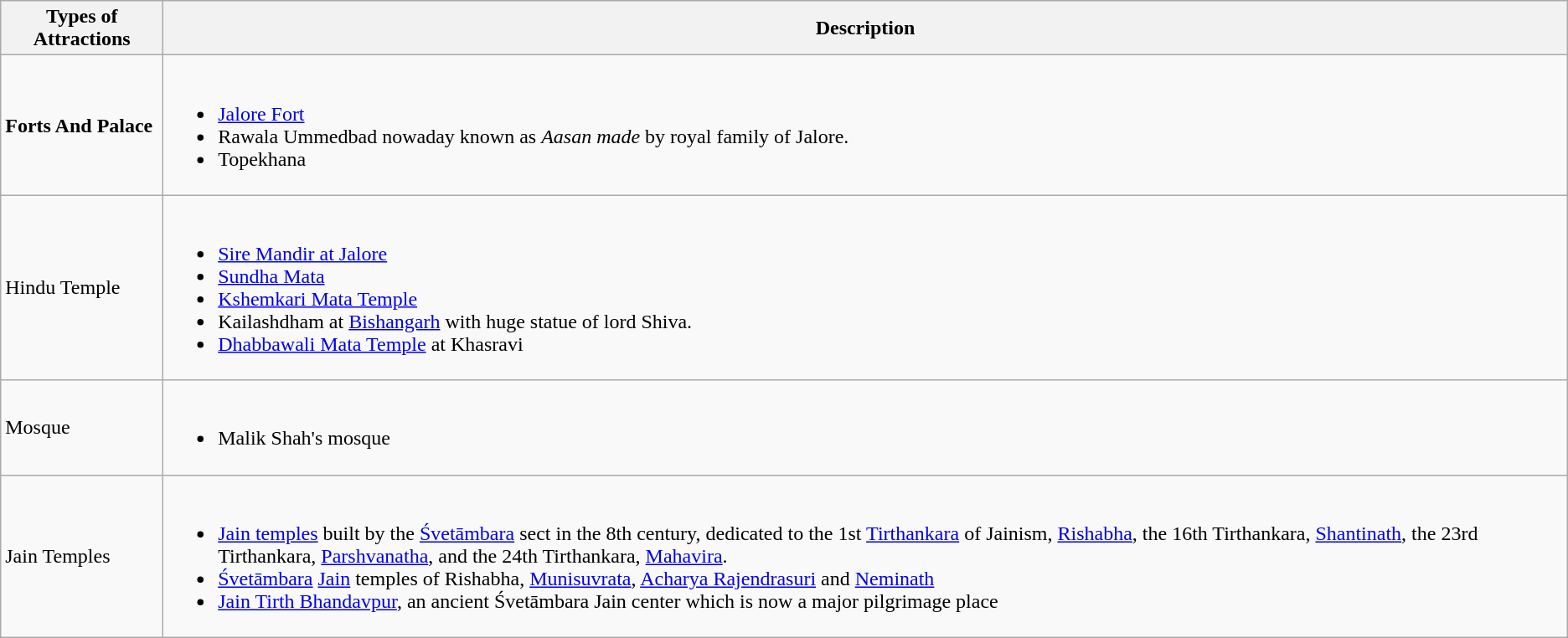<table class="wikitable">
<tr>
<th>Types of Attractions</th>
<th>Description</th>
</tr>
<tr>
<td><strong>Forts And Palace</strong></td>
<td><br><ul><li><a href='#'>Jalore Fort</a></li><li>Rawala Ummedbad nowaday known as <em>Aasan made</em> by royal family of Jalore.</li><li>Topekhana</li></ul></td>
</tr>
<tr>
<td>Hindu Temple</td>
<td><br><ul><li><a href='#'>Sire Mandir at Jalore</a></li><li><a href='#'>Sundha Mata</a></li><li><a href='#'>Kshemkari Mata Temple</a></li><li>Kailashdham at <a href='#'>Bishangarh</a> with huge statue of lord Shiva.</li><li><a href='#'>Dhabbawali Mata Temple</a> at Khasravi</li></ul></td>
</tr>
<tr>
<td>Mosque</td>
<td><br><ul><li>Malik Shah's  mosque</li></ul></td>
</tr>
<tr>
<td>Jain Temples</td>
<td><br><ul><li><a href='#'>Jain temples</a> built by the <a href='#'>Śvetāmbara</a> sect in the 8th century, dedicated to the 1st <a href='#'>Tirthankara</a> of Jainism, <a href='#'>Rishabha</a>, the 16th Tirthankara, <a href='#'>Shantinath</a>, the 23rd Tirthankara, <a href='#'>Parshvanatha</a>, and the 24th Tirthankara, <a href='#'>Mahavira</a>.</li><li><a href='#'>Śvetāmbara</a> <a href='#'>Jain</a> temples of Rishabha, <a href='#'>Munisuvrata</a>, <a href='#'>Acharya Rajendrasuri</a> and <a href='#'>Neminath</a></li><li><a href='#'>Jain Tirth Bhandavpur</a>, an ancient Śvetāmbara Jain center which is now a major pilgrimage place</li></ul></td>
</tr>
</table>
